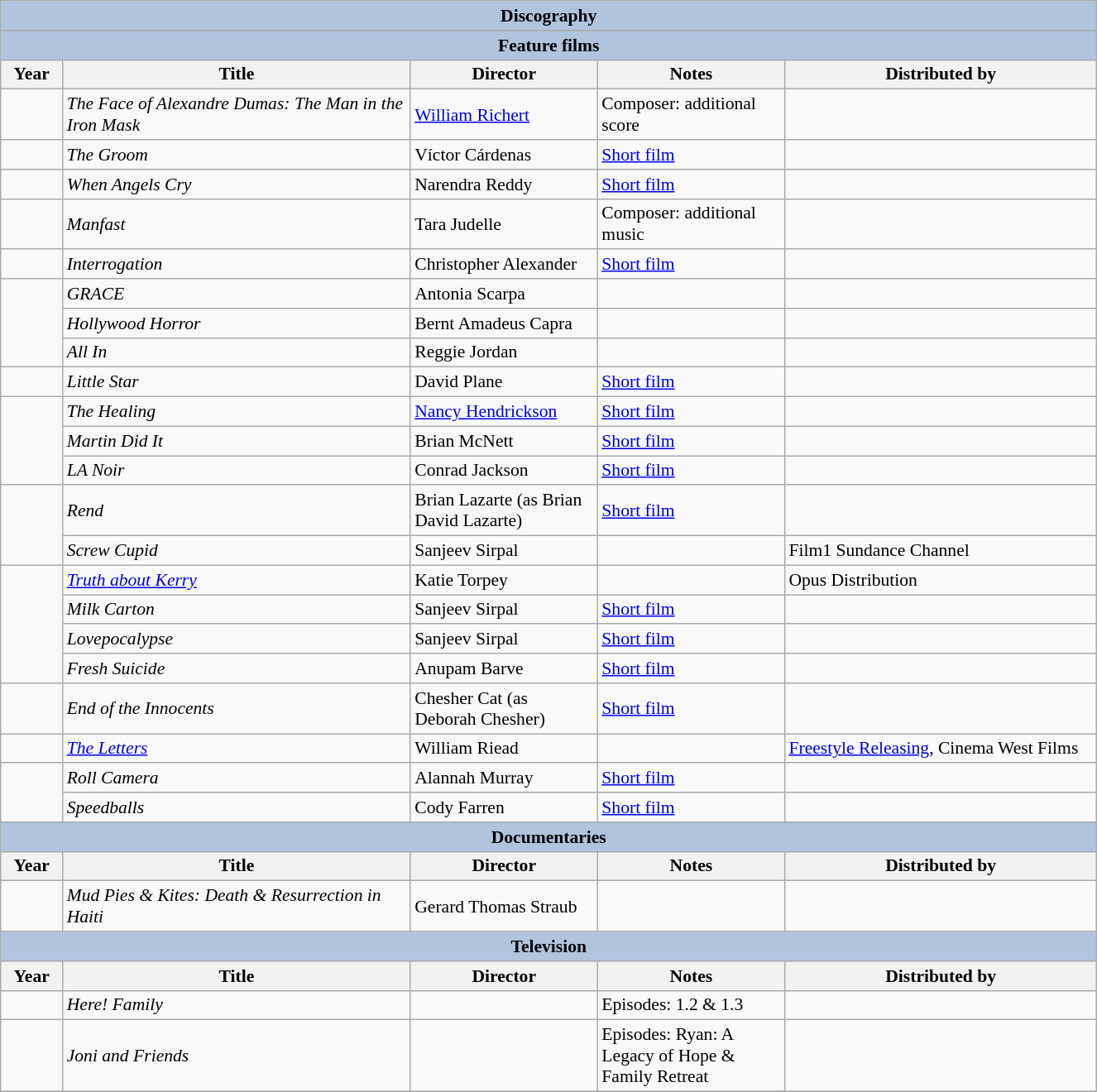<table class="wikitable" style="font-size: 90%;">
<tr>
<th colspan="5" style="background: LightSteelBlue;">Discography</th>
</tr>
<tr>
<th colspan="5" style="background: LightSteelBlue;">Feature films</th>
</tr>
<tr>
<th style="width:3em;">Year</th>
<th style="width:19em;">Title</th>
<th style="width:10em;">Director</th>
<th style="width:10em;">Notes</th>
<th style="width:17em;">Distributed by</th>
</tr>
<tr>
<td></td>
<td><em>The Face of Alexandre Dumas: The Man in the Iron Mask</em></td>
<td><a href='#'>William Richert</a></td>
<td>Composer: additional score</td>
<td></td>
</tr>
<tr>
<td></td>
<td><em>The Groom</em></td>
<td>Víctor Cárdenas</td>
<td><a href='#'>Short film</a></td>
<td></td>
</tr>
<tr>
<td></td>
<td><em>When Angels Cry</em></td>
<td>Narendra Reddy</td>
<td><a href='#'>Short film</a></td>
<td></td>
</tr>
<tr>
<td></td>
<td><em>Manfast</em></td>
<td>Tara Judelle</td>
<td>Composer: additional music</td>
<td></td>
</tr>
<tr>
<td></td>
<td><em>Interrogation</em></td>
<td>Christopher Alexander</td>
<td><a href='#'>Short film</a></td>
<td></td>
</tr>
<tr>
<td rowspan="3"></td>
<td><em>GRACE</em></td>
<td>Antonia Scarpa</td>
<td></td>
<td></td>
</tr>
<tr>
<td><em>Hollywood Horror</em></td>
<td>Bernt Amadeus Capra</td>
<td></td>
<td></td>
</tr>
<tr>
<td><em>All In</em></td>
<td>Reggie Jordan</td>
<td></td>
<td></td>
</tr>
<tr>
<td></td>
<td><em>Little Star</em></td>
<td>David Plane</td>
<td><a href='#'>Short film</a></td>
<td></td>
</tr>
<tr>
<td rowspan="3"></td>
<td><em>The Healing</em></td>
<td><a href='#'>Nancy Hendrickson</a></td>
<td><a href='#'>Short film</a></td>
<td></td>
</tr>
<tr>
<td><em>Martin Did It</em></td>
<td>Brian McNett</td>
<td><a href='#'>Short film</a></td>
<td></td>
</tr>
<tr>
<td><em>LA Noir</em></td>
<td>Conrad Jackson</td>
<td><a href='#'>Short film</a></td>
<td></td>
</tr>
<tr>
<td rowspan="2"></td>
<td><em>Rend</em></td>
<td>Brian Lazarte (as Brian David Lazarte)</td>
<td><a href='#'>Short film</a></td>
<td></td>
</tr>
<tr>
<td><em>Screw Cupid</em> </td>
<td>Sanjeev Sirpal</td>
<td></td>
<td>Film1 Sundance Channel</td>
</tr>
<tr>
<td rowspan="4"></td>
<td><em><a href='#'>Truth about Kerry</a></em></td>
<td>Katie Torpey</td>
<td></td>
<td>Opus Distribution</td>
</tr>
<tr>
<td><em>Milk Carton</em></td>
<td>Sanjeev Sirpal</td>
<td><a href='#'>Short film</a></td>
<td></td>
</tr>
<tr>
<td><em>Lovepocalypse</em></td>
<td>Sanjeev Sirpal</td>
<td><a href='#'>Short film</a></td>
<td></td>
</tr>
<tr>
<td><em>Fresh Suicide</em></td>
<td>Anupam Barve</td>
<td><a href='#'>Short film</a></td>
<td></td>
</tr>
<tr>
<td></td>
<td><em>End of the Innocents</em></td>
<td>Chesher Cat (as Deborah Chesher)</td>
<td><a href='#'>Short film</a></td>
<td></td>
</tr>
<tr>
<td></td>
<td><em><a href='#'>The Letters</a></em></td>
<td>William Riead</td>
<td></td>
<td><a href='#'>Freestyle Releasing</a>, Cinema West Films</td>
</tr>
<tr>
<td rowspan="2"></td>
<td><em>Roll Camera</em></td>
<td>Alannah Murray</td>
<td><a href='#'>Short film</a></td>
<td></td>
</tr>
<tr>
<td><em>Speedballs</em></td>
<td>Cody Farren</td>
<td><a href='#'>Short film</a></td>
</tr>
<tr>
<th colspan="5" style="background: LightSteelBlue;">Documentaries</th>
</tr>
<tr>
<th style="width:3em;">Year</th>
<th style="width:19em;">Title</th>
<th style="width:10em;">Director</th>
<th style="width:10em;">Notes</th>
<th style="width:17em;">Distributed by</th>
</tr>
<tr>
<td></td>
<td><em>Mud Pies & Kites: Death & Resurrection in Haiti</em> </td>
<td>Gerard Thomas Straub</td>
<td></td>
<td></td>
</tr>
<tr>
<th colspan="5" style="background: LightSteelBlue;">Television</th>
</tr>
<tr>
<th style="width:3em;">Year</th>
<th style="width:19em;">Title</th>
<th style="width:10em;">Director</th>
<th style="width:10em;">Notes</th>
<th style="width:17em;">Distributed by</th>
</tr>
<tr>
<td></td>
<td><em>Here! Family</em></td>
<td></td>
<td>Episodes: 1.2 & 1.3</td>
<td></td>
</tr>
<tr>
<td></td>
<td><em>Joni and Friends</em></td>
<td></td>
<td>Episodes: Ryan: A Legacy of Hope & Family Retreat</td>
<td></td>
</tr>
<tr>
</tr>
</table>
